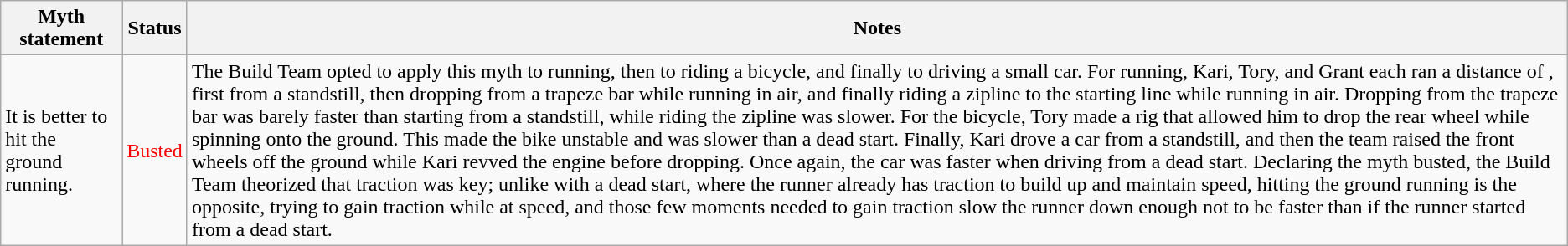<table class="wikitable plainrowheaders">
<tr>
<th>Myth statement</th>
<th>Status</th>
<th>Notes</th>
</tr>
<tr>
<td>It is better to hit the ground running.</td>
<td style="color:red">Busted</td>
<td>The Build Team opted to apply this myth to running, then to riding a bicycle, and finally to driving a small car. For running, Kari, Tory, and Grant each ran a distance of , first from a standstill, then dropping from a trapeze bar while running in air, and finally riding a zipline to the starting line while running in air. Dropping from the trapeze bar was barely faster than starting from a standstill, while riding the zipline was slower. For the bicycle, Tory made a rig that allowed him to drop the rear wheel while spinning onto the ground. This made the bike unstable and was slower than a dead start. Finally, Kari drove a car  from a standstill, and then the team raised the front wheels off the ground while Kari revved the engine before dropping. Once again, the car was faster when driving from a dead start. Declaring the myth busted, the Build Team theorized that traction was key; unlike with a dead start, where the runner already has traction to build up and maintain speed, hitting the ground running is the opposite, trying to gain traction while at speed, and those few moments needed to gain traction slow the runner down enough not to be faster than if the runner started from a dead start.</td>
</tr>
</table>
